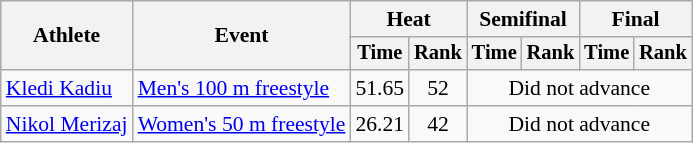<table class=wikitable style="font-size:90%">
<tr>
<th rowspan="2">Athlete</th>
<th rowspan="2">Event</th>
<th colspan="2">Heat</th>
<th colspan="2">Semifinal</th>
<th colspan="2">Final</th>
</tr>
<tr style="font-size:95%">
<th>Time</th>
<th>Rank</th>
<th>Time</th>
<th>Rank</th>
<th>Time</th>
<th>Rank</th>
</tr>
<tr align=center>
<td align=left><a href='#'>Kledi Kadiu</a></td>
<td align=left><a href='#'>Men's 100 m freestyle</a></td>
<td>51.65</td>
<td>52</td>
<td colspan="4">Did not advance</td>
</tr>
<tr align=center>
<td align=left><a href='#'>Nikol Merizaj</a></td>
<td align=left><a href='#'>Women's 50 m freestyle</a></td>
<td>26.21</td>
<td>42</td>
<td colspan="4">Did not advance</td>
</tr>
</table>
